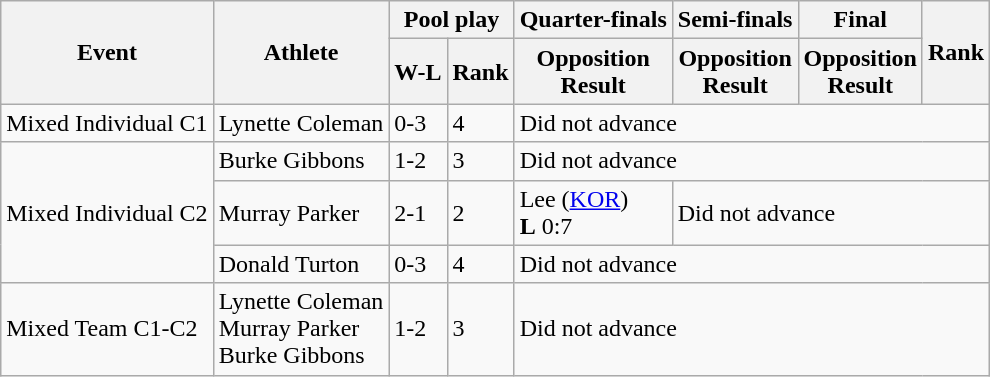<table class="wikitable">
<tr>
<th rowspan="2">Event</th>
<th rowspan="2">Athlete</th>
<th colspan="2">Pool play</th>
<th>Quarter-finals</th>
<th>Semi-finals</th>
<th>Final</th>
<th rowspan="2">Rank</th>
</tr>
<tr>
<th>W-L</th>
<th>Rank</th>
<th>Opposition<br>Result</th>
<th>Opposition<br>Result</th>
<th>Opposition<br>Result</th>
</tr>
<tr>
<td>Mixed Individual C1</td>
<td>Lynette Coleman</td>
<td>0-3</td>
<td>4</td>
<td colspan="4">Did not advance</td>
</tr>
<tr>
<td rowspan="3">Mixed Individual C2</td>
<td>Burke Gibbons</td>
<td>1-2</td>
<td>3</td>
<td colspan="4">Did not advance</td>
</tr>
<tr>
<td>Murray Parker</td>
<td>2-1</td>
<td>2</td>
<td>Lee (<a href='#'>KOR</a>)<br><strong>L</strong> 0:7</td>
<td colspan="3">Did not advance</td>
</tr>
<tr>
<td>Donald Turton</td>
<td>0-3</td>
<td>4</td>
<td colspan="4">Did not advance</td>
</tr>
<tr>
<td>Mixed Team C1-C2</td>
<td>Lynette Coleman<br>Murray Parker<br>Burke Gibbons</td>
<td>1-2</td>
<td>3</td>
<td colspan="4">Did not advance</td>
</tr>
</table>
